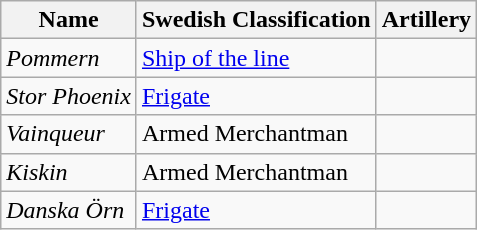<table class="wikitable">
<tr>
<th>Name</th>
<th>Swedish Classification</th>
<th>Artillery</th>
</tr>
<tr>
<td><em>Pommern</em></td>
<td><a href='#'>Ship of the line</a></td>
<td></td>
</tr>
<tr>
<td><em>Stor Phoenix</em></td>
<td><a href='#'>Frigate</a></td>
<td></td>
</tr>
<tr>
<td><em>Vainqueur</em></td>
<td>Armed Merchantman</td>
<td></td>
</tr>
<tr>
<td><em>Kiskin</em></td>
<td>Armed Merchantman</td>
<td></td>
</tr>
<tr>
<td><em>Danska Örn</em></td>
<td><a href='#'>Frigate</a></td>
<td></td>
</tr>
</table>
